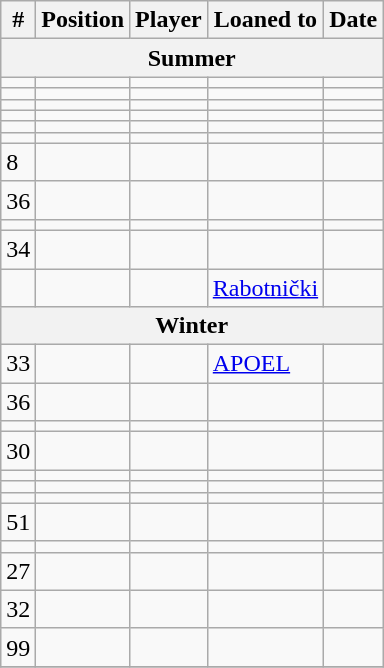<table class="wikitable sortable" text-align:center; font-size:95%; text-align:left;">
<tr>
<th>#</th>
<th>Position</th>
<th>Player</th>
<th>Loaned to</th>
<th>Date</th>
</tr>
<tr>
<th colspan=5 text-align:center;">Summer</th>
</tr>
<tr>
<td></td>
<td></td>
<td></td>
<td></td>
<td></td>
</tr>
<tr>
<td></td>
<td></td>
<td></td>
<td></td>
<td></td>
</tr>
<tr>
<td></td>
<td></td>
<td></td>
<td></td>
<td></td>
</tr>
<tr>
<td></td>
<td></td>
<td></td>
<td></td>
<td></td>
</tr>
<tr>
<td></td>
<td></td>
<td></td>
<td></td>
<td></td>
</tr>
<tr>
<td></td>
<td></td>
<td></td>
<td></td>
<td></td>
</tr>
<tr>
<td>8</td>
<td></td>
<td></td>
<td></td>
<td></td>
</tr>
<tr>
<td>36</td>
<td></td>
<td></td>
<td></td>
<td></td>
</tr>
<tr>
<td></td>
<td></td>
<td></td>
<td></td>
<td></td>
</tr>
<tr>
<td>34</td>
<td></td>
<td></td>
<td></td>
<td></td>
</tr>
<tr>
<td></td>
<td></td>
<td></td>
<td> <a href='#'>Rabotnički</a></td>
<td></td>
</tr>
<tr>
<th colspan=5 text-align:center;">Winter</th>
</tr>
<tr>
<td>33</td>
<td></td>
<td></td>
<td> <a href='#'>APOEL</a></td>
<td></td>
</tr>
<tr>
<td>36</td>
<td></td>
<td></td>
<td></td>
<td></td>
</tr>
<tr>
<td></td>
<td></td>
<td></td>
<td></td>
<td></td>
</tr>
<tr>
<td>30</td>
<td></td>
<td></td>
<td></td>
<td></td>
</tr>
<tr>
<td></td>
<td></td>
<td></td>
<td></td>
<td></td>
</tr>
<tr>
<td></td>
<td></td>
<td></td>
<td></td>
<td></td>
</tr>
<tr>
<td></td>
<td></td>
<td></td>
<td></td>
<td></td>
</tr>
<tr>
<td>51</td>
<td></td>
<td></td>
<td></td>
<td> </td>
</tr>
<tr>
<td></td>
<td></td>
<td></td>
<td></td>
<td></td>
</tr>
<tr>
<td>27</td>
<td></td>
<td></td>
<td></td>
<td></td>
</tr>
<tr>
<td>32</td>
<td></td>
<td></td>
<td></td>
<td></td>
</tr>
<tr>
<td>99</td>
<td></td>
<td></td>
<td></td>
<td></td>
</tr>
<tr>
</tr>
</table>
